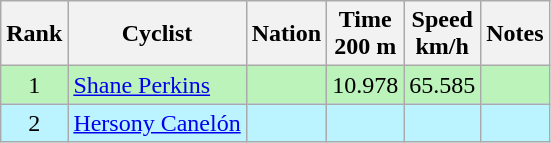<table class="wikitable sortable" style="text-align:center;">
<tr>
<th>Rank</th>
<th>Cyclist</th>
<th>Nation</th>
<th>Time<br>200 m</th>
<th>Speed<br>km/h</th>
<th>Notes</th>
</tr>
<tr bgcolor=bbf3bb>
<td>1</td>
<td align=left><a href='#'>Shane Perkins</a></td>
<td align=left></td>
<td>10.978</td>
<td>65.585</td>
<td></td>
</tr>
<tr bgcolor=bbf3ff>
<td>2</td>
<td align=left><a href='#'>Hersony Canelón</a></td>
<td align=left></td>
<td></td>
<td></td>
<td></td>
</tr>
</table>
